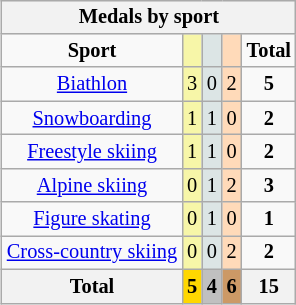<table class="wikitable" style="font-size:85%;float:right">
<tr style="background:#efefef;">
<th colspan=5><strong>Medals by sport</strong></th>
</tr>
<tr align=center>
<td><strong>Sport</strong></td>
<td bgcolor=#f7f6a8></td>
<td bgcolor=#dce5e5></td>
<td bgcolor=#ffdab9></td>
<td><strong>Total</strong></td>
</tr>
<tr align=center>
<td><a href='#'>Biathlon</a></td>
<td style="background:#F7F6A8;">3</td>
<td style="background:#DCE5E5;">0</td>
<td style="background:#FFDAB9;">2</td>
<td><strong>5</strong></td>
</tr>
<tr align=center>
<td><a href='#'>Snowboarding</a></td>
<td style="background:#F7F6A8;">1</td>
<td style="background:#DCE5E5;">1</td>
<td style="background:#FFDAB9;">0</td>
<td><strong>2</strong></td>
</tr>
<tr align=center>
<td><a href='#'>Freestyle skiing</a></td>
<td style="background:#F7F6A8;">1</td>
<td style="background:#DCE5E5;">1</td>
<td style="background:#FFDAB9;">0</td>
<td><strong>2</strong></td>
</tr>
<tr align=center>
<td><a href='#'>Alpine skiing</a></td>
<td style="background:#F7F6A8;">0</td>
<td style="background:#DCE5E5;">1</td>
<td style="background:#FFDAB9;">2</td>
<td><strong>3</strong></td>
</tr>
<tr align=center>
<td><a href='#'>Figure skating</a></td>
<td style="background:#F7F6A8;">0</td>
<td style="background:#DCE5E5;">1</td>
<td style="background:#FFDAB9;">0</td>
<td><strong>1</strong></td>
</tr>
<tr align=center>
<td><a href='#'>Cross-country skiing</a></td>
<td style="background:#F7F6A8;">0</td>
<td style="background:#DCE5E5;">0</td>
<td style="background:#FFDAB9;">2</td>
<td><strong>2</strong></td>
</tr>
<tr align=center>
<th><strong>Total</strong></th>
<th style="background:gold;"><strong>5</strong></th>
<th style="background:silver;"><strong>4</strong></th>
<th style="background:#c96;"><strong>6</strong></th>
<th><strong>15</strong></th>
</tr>
</table>
